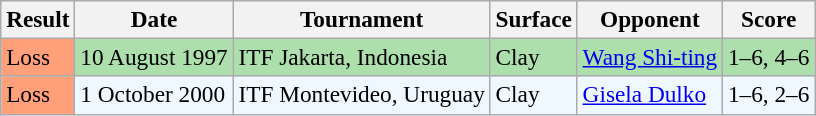<table class="sortable wikitable" style=font-size:97%>
<tr>
<th>Result</th>
<th>Date</th>
<th>Tournament</th>
<th>Surface</th>
<th>Opponent</th>
<th>Score</th>
</tr>
<tr style="background:#addfad;">
<td style="background:#ffa07a;">Loss</td>
<td>10 August 1997</td>
<td>ITF Jakarta, Indonesia</td>
<td>Clay</td>
<td> <a href='#'>Wang Shi-ting</a></td>
<td>1–6, 4–6</td>
</tr>
<tr style="background:#f0f8ff;">
<td style="background:#ffa07a;">Loss</td>
<td>1 October 2000</td>
<td>ITF Montevideo, Uruguay</td>
<td>Clay</td>
<td> <a href='#'>Gisela Dulko</a></td>
<td>1–6, 2–6</td>
</tr>
</table>
